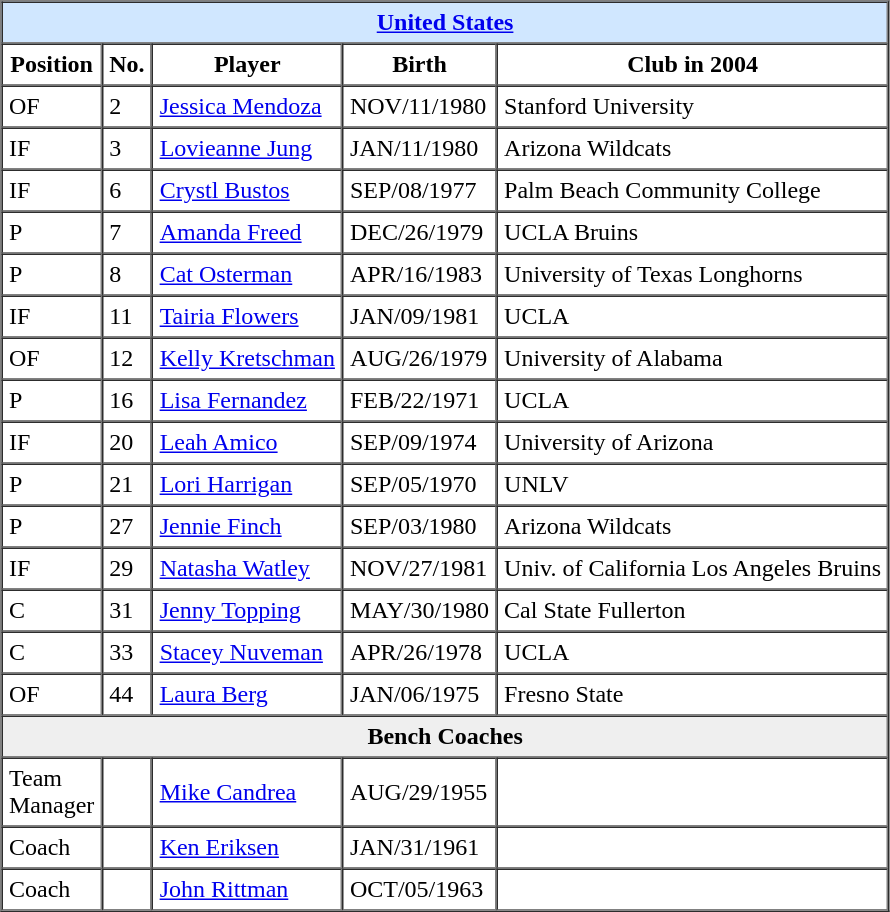<table border=1 cellpadding=4 cellspacing=0>
<tr>
<th colspan=5 bgcolor=#d0e7ff><a href='#'>United States</a></th>
</tr>
<tr>
<th>Position</th>
<th>No.</th>
<th>Player</th>
<th>Birth</th>
<th>Club in 2004</th>
</tr>
<tr>
<td>OF</td>
<td>2</td>
<td><a href='#'>Jessica Mendoza</a></td>
<td>NOV/11/1980</td>
<td>Stanford University</td>
</tr>
<tr>
<td>IF</td>
<td>3</td>
<td><a href='#'>Lovieanne Jung</a></td>
<td>JAN/11/1980</td>
<td>Arizona Wildcats</td>
</tr>
<tr>
<td>IF</td>
<td>6</td>
<td><a href='#'>Crystl Bustos</a></td>
<td>SEP/08/1977</td>
<td>Palm Beach Community College</td>
</tr>
<tr>
<td>P</td>
<td>7</td>
<td><a href='#'>Amanda Freed</a></td>
<td>DEC/26/1979</td>
<td>UCLA Bruins</td>
</tr>
<tr>
<td>P</td>
<td>8</td>
<td><a href='#'>Cat Osterman</a></td>
<td>APR/16/1983</td>
<td>University of Texas Longhorns</td>
</tr>
<tr>
<td>IF</td>
<td>11</td>
<td><a href='#'>Tairia Flowers</a></td>
<td>JAN/09/1981</td>
<td>UCLA</td>
</tr>
<tr>
<td>OF</td>
<td>12</td>
<td><a href='#'>Kelly Kretschman</a></td>
<td>AUG/26/1979</td>
<td>University of Alabama</td>
</tr>
<tr>
<td>P</td>
<td>16</td>
<td><a href='#'>Lisa Fernandez</a></td>
<td>FEB/22/1971</td>
<td>UCLA</td>
</tr>
<tr>
<td>IF</td>
<td>20</td>
<td><a href='#'>Leah Amico</a></td>
<td>SEP/09/1974</td>
<td>University of Arizona</td>
</tr>
<tr>
<td>P</td>
<td>21</td>
<td><a href='#'>Lori Harrigan</a></td>
<td>SEP/05/1970</td>
<td>UNLV</td>
</tr>
<tr>
<td>P</td>
<td>27</td>
<td><a href='#'>Jennie Finch</a></td>
<td>SEP/03/1980</td>
<td>Arizona Wildcats</td>
</tr>
<tr>
<td>IF</td>
<td>29</td>
<td><a href='#'>Natasha Watley</a></td>
<td>NOV/27/1981</td>
<td>Univ. of California Los Angeles Bruins</td>
</tr>
<tr>
<td>C</td>
<td>31</td>
<td><a href='#'>Jenny Topping</a></td>
<td>MAY/30/1980</td>
<td>Cal State Fullerton</td>
</tr>
<tr>
<td>C</td>
<td>33</td>
<td><a href='#'>Stacey Nuveman</a></td>
<td>APR/26/1978</td>
<td>UCLA</td>
</tr>
<tr>
<td>OF</td>
<td>44</td>
<td><a href='#'>Laura Berg</a></td>
<td>JAN/06/1975</td>
<td>Fresno State</td>
</tr>
<tr>
<th colspan=5 bgcolor=#efefef><strong>Bench Coaches</strong></th>
</tr>
<tr>
<td>Team<br> Manager</td>
<td></td>
<td><a href='#'>Mike Candrea</a></td>
<td>AUG/29/1955</td>
<td></td>
</tr>
<tr>
<td>Coach</td>
<td></td>
<td><a href='#'>Ken Eriksen</a></td>
<td>JAN/31/1961</td>
<td></td>
</tr>
<tr>
<td>Coach</td>
<td></td>
<td><a href='#'>John Rittman</a></td>
<td>OCT/05/1963</td>
<td></td>
</tr>
</table>
